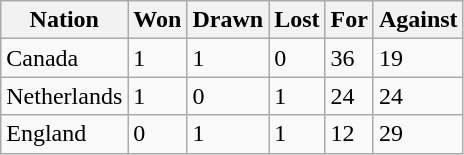<table class="wikitable">
<tr>
<th>Nation</th>
<th>Won</th>
<th>Drawn</th>
<th>Lost</th>
<th>For</th>
<th>Against</th>
</tr>
<tr>
<td>Canada</td>
<td>1</td>
<td>1</td>
<td>0</td>
<td>36</td>
<td>19</td>
</tr>
<tr>
<td>Netherlands</td>
<td>1</td>
<td>0</td>
<td>1</td>
<td>24</td>
<td>24</td>
</tr>
<tr>
<td>England</td>
<td>0</td>
<td>1</td>
<td>1</td>
<td>12</td>
<td>29</td>
</tr>
</table>
